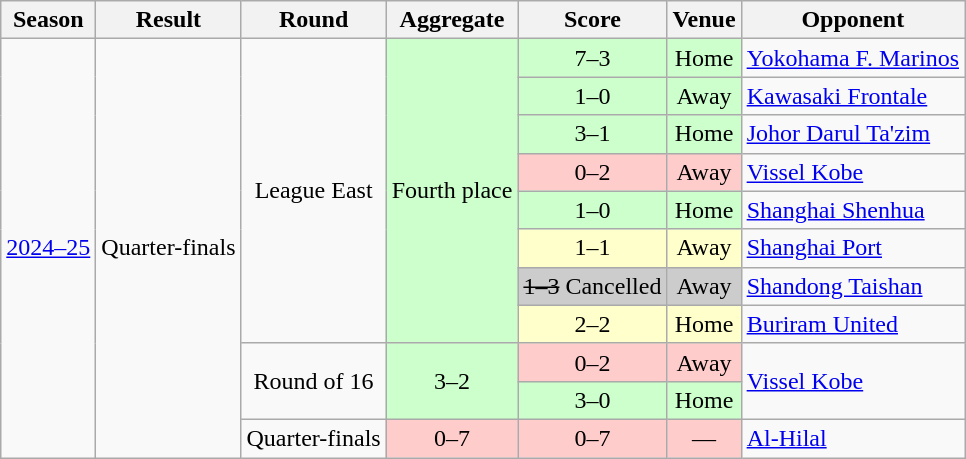<table class="wikitable" style="text-align:center">
<tr>
<th>Season</th>
<th>Result</th>
<th>Round</th>
<th>Aggregate</th>
<th>Score</th>
<th>Venue</th>
<th>Opponent</th>
</tr>
<tr>
<td rowspan="11"><a href='#'>2024–25</a></td>
<td rowspan="11">Quarter-finals</td>
<td rowspan="8">League East</td>
<td rowspan="8" style="background:#cfc">Fourth place</td>
<td style="background:#cfc">7–3</td>
<td style="background:#cfc">Home</td>
<td align="left"> <a href='#'>Yokohama F. Marinos</a></td>
</tr>
<tr>
<td style="background:#cfc">1–0</td>
<td style="background:#cfc">Away</td>
<td align="left"> <a href='#'>Kawasaki Frontale</a></td>
</tr>
<tr>
<td style="background:#cfc">3–1</td>
<td style="background:#cfc">Home</td>
<td align="left"> <a href='#'>Johor Darul Ta'zim</a></td>
</tr>
<tr>
<td style="background:#fcc">0–2</td>
<td style="background:#fcc">Away</td>
<td align="left"> <a href='#'>Vissel Kobe</a></td>
</tr>
<tr>
<td style="background:#cfc">1–0</td>
<td style="background:#cfc">Home</td>
<td align="left"> <a href='#'>Shanghai Shenhua</a></td>
</tr>
<tr>
<td style="background:#ffc">1–1</td>
<td style="background:#ffc">Away</td>
<td align="left"> <a href='#'>Shanghai Port</a></td>
</tr>
<tr>
<td style="background:#ccc"><s>1–3</s> Cancelled</td>
<td style="background:#ccc">Away</td>
<td align="left"> <a href='#'>Shandong Taishan</a></td>
</tr>
<tr>
<td style="background:#ffc">2–2</td>
<td style="background:#ffc">Home</td>
<td align="left"> <a href='#'>Buriram United</a></td>
</tr>
<tr>
<td rowspan="2">Round of 16</td>
<td rowspan="2" style="background:#cfc">3–2</td>
<td style="background:#fcc">0–2</td>
<td style="background:#fcc">Away</td>
<td rowspan="2" align="left"> <a href='#'>Vissel Kobe</a></td>
</tr>
<tr>
<td style="background:#cfc">3–0 </td>
<td style="background:#cfc">Home</td>
</tr>
<tr>
<td>Quarter-finals</td>
<td style="background:#fcc">0–7</td>
<td style="background:#fcc">0–7</td>
<td style="background:#fcc">—</td>
<td align="left"> <a href='#'>Al-Hilal</a></td>
</tr>
</table>
